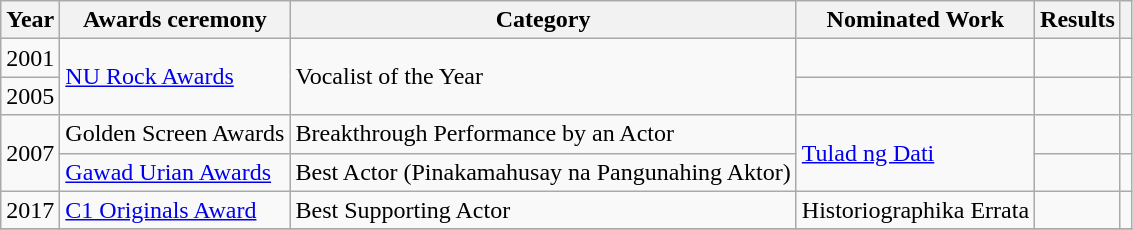<table class="wikitable">
<tr>
<th>Year</th>
<th>Awards ceremony</th>
<th>Category</th>
<th>Nominated Work</th>
<th>Results</th>
<th></th>
</tr>
<tr>
<td>2001</td>
<td rowspan="2"><a href='#'>NU Rock Awards</a></td>
<td rowspan="2">Vocalist of the Year</td>
<td></td>
<td></td>
<td></td>
</tr>
<tr>
<td>2005</td>
<td></td>
<td></td>
<td></td>
</tr>
<tr>
<td rowspan="2">2007</td>
<td>Golden Screen Awards</td>
<td>Breakthrough Performance by an Actor</td>
<td rowspan="2"><a href='#'>Tulad ng Dati</a></td>
<td></td>
<td></td>
</tr>
<tr>
<td><a href='#'>Gawad Urian Awards</a></td>
<td>Best Actor (Pinakamahusay na Pangunahing Aktor)</td>
<td></td>
<td></td>
</tr>
<tr>
<td>2017</td>
<td><a href='#'>C1 Originals Award</a></td>
<td>Best Supporting Actor</td>
<td>Historiographika Errata</td>
<td></td>
<td></td>
</tr>
<tr>
</tr>
</table>
